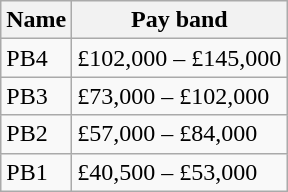<table class="wikitable">
<tr>
<th>Name</th>
<th>Pay band</th>
</tr>
<tr>
<td>PB4</td>
<td>£102,000 – £145,000</td>
</tr>
<tr>
<td>PB3</td>
<td>£73,000 – £102,000</td>
</tr>
<tr>
<td>PB2</td>
<td>£57,000 – £84,000</td>
</tr>
<tr>
<td>PB1</td>
<td>£40,500 – £53,000</td>
</tr>
</table>
